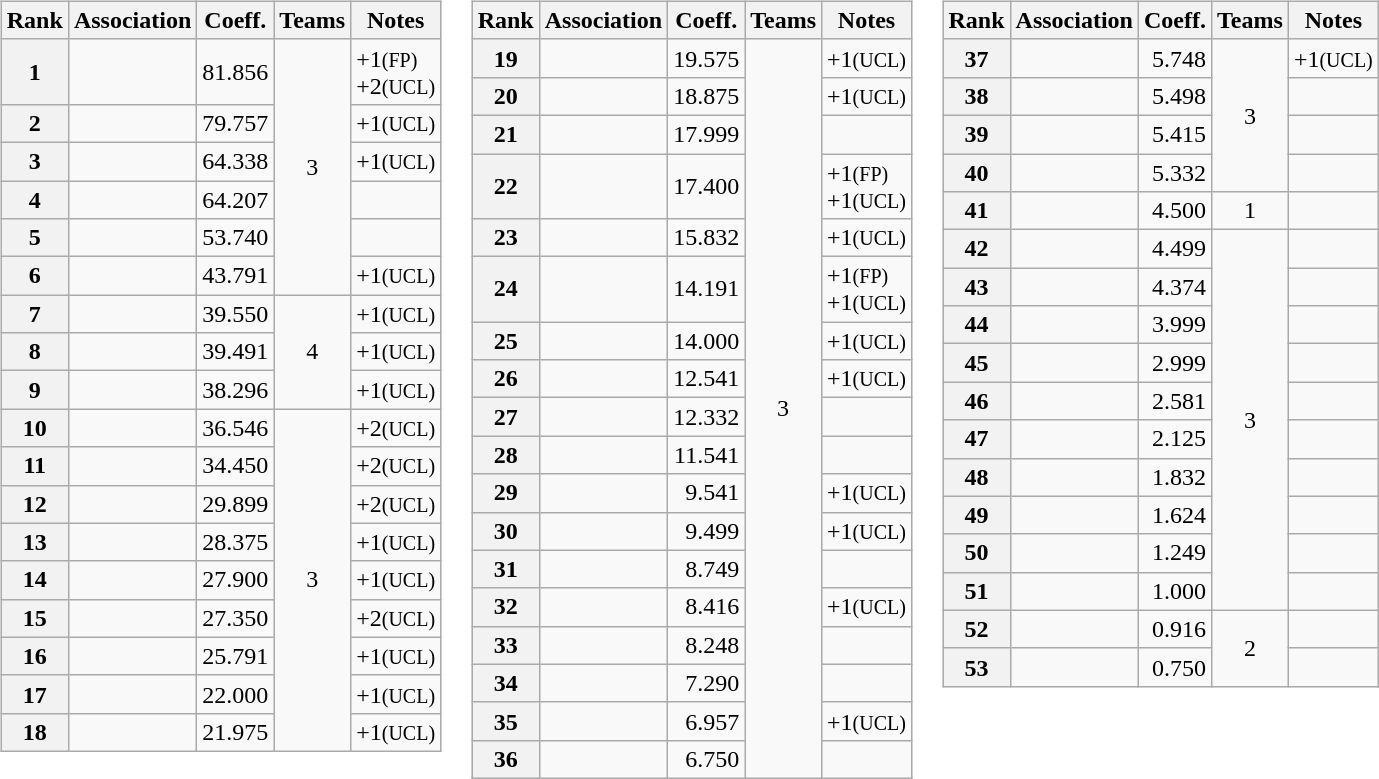<table>
<tr valign=top>
<td><br><table class="wikitable">
<tr>
<th>Rank</th>
<th>Association</th>
<th>Coeff.</th>
<th>Teams</th>
<th>Notes</th>
</tr>
<tr>
<th>1</th>
<td></td>
<td align=right>81.856</td>
<td style="text-align: center;" rowspan="6">3</td>
<td>+1<small>(FP)</small><br>+2<small>(UCL)</small></td>
</tr>
<tr>
<th>2</th>
<td></td>
<td align=right>79.757</td>
<td>+1<small>(UCL)</small></td>
</tr>
<tr>
<th>3</th>
<td></td>
<td align=right>64.338</td>
<td>+1<small>(UCL)</small></td>
</tr>
<tr>
<th>4</th>
<td></td>
<td align=right>64.207</td>
<td></td>
</tr>
<tr>
<th>5</th>
<td></td>
<td align=right>53.740</td>
<td></td>
</tr>
<tr>
<th>6</th>
<td></td>
<td align=right>43.791</td>
<td>+1<small>(UCL)</small></td>
</tr>
<tr>
<th>7</th>
<td></td>
<td align=right>39.550</td>
<td style="text-align: center;" rowspan="3">4</td>
<td>+1<small>(UCL)</small></td>
</tr>
<tr>
<th>8</th>
<td></td>
<td align=right>39.491</td>
<td>+1<small>(UCL)</small></td>
</tr>
<tr>
<th>9</th>
<td></td>
<td align=right>38.296</td>
<td>+1<small>(UCL)</small></td>
</tr>
<tr>
<th>10</th>
<td></td>
<td align=right>36.546</td>
<td style="text-align: center;" rowspan="9">3</td>
<td>+2<small>(UCL)</small></td>
</tr>
<tr>
<th>11</th>
<td></td>
<td align=right>34.450</td>
<td>+2<small>(UCL)</small></td>
</tr>
<tr>
<th>12</th>
<td></td>
<td align=right>29.899</td>
<td>+2<small>(UCL)</small></td>
</tr>
<tr>
<th>13</th>
<td></td>
<td align=right>28.375</td>
<td>+1<small>(UCL)</small></td>
</tr>
<tr>
<th>14</th>
<td></td>
<td align=right>27.900</td>
<td>+1<small>(UCL)</small></td>
</tr>
<tr>
<th>15</th>
<td></td>
<td align=right>27.350</td>
<td>+2<small>(UCL)</small></td>
</tr>
<tr>
<th>16</th>
<td></td>
<td align=right>25.791</td>
<td>+1<small>(UCL)</small></td>
</tr>
<tr>
<th>17</th>
<td></td>
<td align=right>22.000</td>
<td>+1<small>(UCL)</small></td>
</tr>
<tr>
<th>18</th>
<td></td>
<td align=right>21.975</td>
<td>+1<small>(UCL)</small></td>
</tr>
</table>
</td>
<td><br><table class="wikitable">
<tr>
<th>Rank</th>
<th>Association</th>
<th>Coeff.</th>
<th>Teams</th>
<th>Notes</th>
</tr>
<tr>
<th>19</th>
<td></td>
<td align=right>19.575</td>
<td style="text-align: center;" rowspan="18">3</td>
<td>+1<small>(UCL)</small></td>
</tr>
<tr>
<th>20</th>
<td></td>
<td align=right>18.875</td>
<td>+1<small>(UCL)</small></td>
</tr>
<tr>
<th>21</th>
<td></td>
<td align=right>17.999</td>
<td></td>
</tr>
<tr>
<th>22</th>
<td></td>
<td align=right>17.400</td>
<td>+1<small>(FP)</small><br>+1<small>(UCL)</small></td>
</tr>
<tr>
<th>23</th>
<td></td>
<td align=right>15.832</td>
<td>+1<small>(UCL)</small></td>
</tr>
<tr>
<th>24</th>
<td></td>
<td align=right>14.191</td>
<td>+1<small>(FP)</small><br>+1<small>(UCL)</small></td>
</tr>
<tr>
<th>25</th>
<td></td>
<td align=right>14.000</td>
<td>+1<small>(UCL)</small></td>
</tr>
<tr>
<th>26</th>
<td></td>
<td align=right>12.541</td>
<td>+1<small>(UCL)</small></td>
</tr>
<tr>
<th>27</th>
<td></td>
<td align=right>12.332</td>
<td></td>
</tr>
<tr>
<th>28</th>
<td></td>
<td align=right>11.541</td>
<td></td>
</tr>
<tr>
<th>29</th>
<td></td>
<td align=right>9.541</td>
<td>+1<small>(UCL)</small></td>
</tr>
<tr>
<th>30</th>
<td></td>
<td align=right>9.499</td>
<td>+1<small>(UCL)</small></td>
</tr>
<tr>
<th>31</th>
<td></td>
<td align=right>8.749</td>
<td></td>
</tr>
<tr>
<th>32</th>
<td></td>
<td align=right>8.416</td>
<td>+1<small>(UCL)</small></td>
</tr>
<tr>
<th>33</th>
<td></td>
<td align=right>8.248</td>
<td></td>
</tr>
<tr>
<th>34</th>
<td></td>
<td align=right>7.290</td>
<td></td>
</tr>
<tr>
<th>35</th>
<td></td>
<td align=right>6.957</td>
<td>+1<small>(UCL)</small></td>
</tr>
<tr>
<th>36</th>
<td></td>
<td align=right>6.750</td>
<td></td>
</tr>
</table>
</td>
<td><br><table class="wikitable">
<tr>
<th>Rank</th>
<th>Association</th>
<th>Coeff.</th>
<th>Teams</th>
<th>Notes</th>
</tr>
<tr>
<th>37</th>
<td></td>
<td align=right>5.748</td>
<td style="text-align: center;" rowspan="4">3</td>
<td>+1<small>(UCL)</small></td>
</tr>
<tr>
<th>38</th>
<td></td>
<td align=right>5.498</td>
<td></td>
</tr>
<tr>
<th>39</th>
<td></td>
<td align=right>5.415</td>
<td></td>
</tr>
<tr>
<th>40</th>
<td></td>
<td align=right>5.332</td>
<td></td>
</tr>
<tr>
<th>41</th>
<td></td>
<td align=right>4.500</td>
<td style="text-align: center;" rowspan="1">1</td>
<td></td>
</tr>
<tr>
<th>42</th>
<td></td>
<td align=right>4.499</td>
<td style="text-align: center;" rowspan="10">3</td>
<td></td>
</tr>
<tr>
<th>43</th>
<td></td>
<td align=right>4.374</td>
<td></td>
</tr>
<tr>
<th>44</th>
<td></td>
<td align=right>3.999</td>
<td></td>
</tr>
<tr>
<th>45</th>
<td></td>
<td align=right>2.999</td>
<td></td>
</tr>
<tr>
<th>46</th>
<td></td>
<td align=right>2.581</td>
<td></td>
</tr>
<tr>
<th>47</th>
<td></td>
<td align=right>2.125</td>
<td></td>
</tr>
<tr>
<th>48</th>
<td></td>
<td align=right>1.832</td>
<td></td>
</tr>
<tr>
<th>49</th>
<td></td>
<td align=right>1.624</td>
<td></td>
</tr>
<tr>
<th>50</th>
<td></td>
<td align=right>1.249</td>
<td></td>
</tr>
<tr>
<th>51</th>
<td></td>
<td align=right>1.000</td>
<td></td>
</tr>
<tr>
<th>52</th>
<td></td>
<td align=right>0.916</td>
<td style="text-align: center;" rowspan="2">2</td>
<td></td>
</tr>
<tr>
<th>53</th>
<td></td>
<td align=right>0.750</td>
<td></td>
</tr>
</table>
</td>
</tr>
</table>
